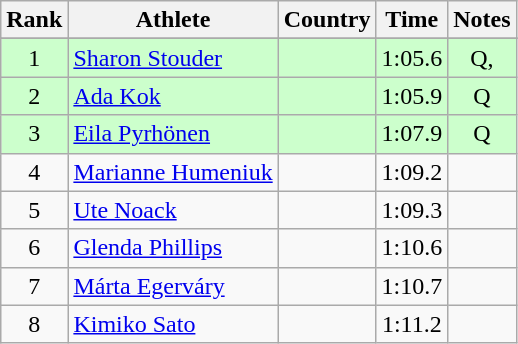<table class="wikitable sortable" style="text-align:center">
<tr>
<th>Rank</th>
<th>Athlete</th>
<th>Country</th>
<th>Time</th>
<th>Notes</th>
</tr>
<tr>
</tr>
<tr bgcolor=#CCFFCC>
<td>1</td>
<td align=left><a href='#'>Sharon Stouder</a></td>
<td align=left></td>
<td>1:05.6</td>
<td>Q, </td>
</tr>
<tr bgcolor=#CCFFCC>
<td>2</td>
<td align=left><a href='#'>Ada Kok</a></td>
<td align=left></td>
<td>1:05.9</td>
<td>Q</td>
</tr>
<tr bgcolor=#CCFFCC>
<td>3</td>
<td align=left><a href='#'>Eila Pyrhönen</a></td>
<td align=left></td>
<td>1:07.9</td>
<td>Q</td>
</tr>
<tr>
<td>4</td>
<td align=left><a href='#'>Marianne Humeniuk</a></td>
<td align=left></td>
<td>1:09.2</td>
<td></td>
</tr>
<tr>
<td>5</td>
<td align=left><a href='#'>Ute Noack</a></td>
<td align=left></td>
<td>1:09.3</td>
<td></td>
</tr>
<tr>
<td>6</td>
<td align=left><a href='#'>Glenda Phillips</a></td>
<td align=left></td>
<td>1:10.6</td>
<td></td>
</tr>
<tr>
<td>7</td>
<td align=left><a href='#'>Márta Egerváry</a></td>
<td align=left></td>
<td>1:10.7</td>
<td></td>
</tr>
<tr>
<td>8</td>
<td align=left><a href='#'>Kimiko Sato</a></td>
<td align=left></td>
<td>1:11.2</td>
<td></td>
</tr>
</table>
